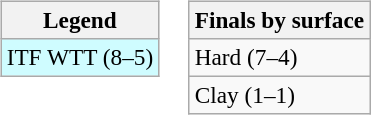<table>
<tr valign=top>
<td><br><table class="wikitable" style=font-size:97%>
<tr>
<th>Legend</th>
</tr>
<tr style="background:#cffcff;">
<td>ITF WTT (8–5)</td>
</tr>
</table>
</td>
<td><br><table class="wikitable" style=font-size:97%>
<tr>
<th>Finals by surface</th>
</tr>
<tr>
<td>Hard (7–4)</td>
</tr>
<tr>
<td>Clay (1–1)</td>
</tr>
</table>
</td>
</tr>
</table>
